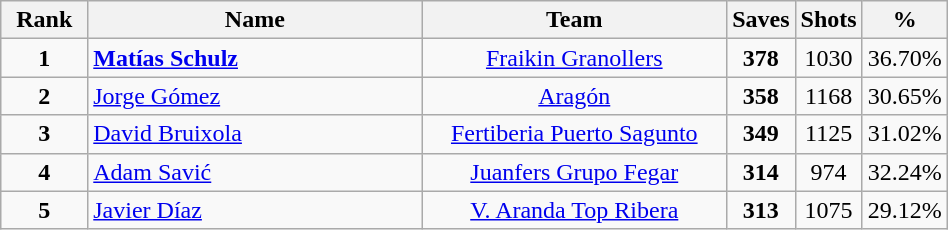<table class="wikitable" style="width:50%;">
<tr>
<th style="width:10%;">Rank</th>
<th style="width:45%;">Name</th>
<th style="width:40%;">Team</th>
<th style="width:10%;">Saves</th>
<th style="width:10%;">Shots</th>
<th style="width:10%;">%</th>
</tr>
<tr align=center>
<td><strong>1</strong></td>
<td align=left> <strong><a href='#'>Matías Schulz</a></strong></td>
<td><a href='#'>Fraikin Granollers</a></td>
<td><strong>378</strong></td>
<td>1030</td>
<td>36.70%</td>
</tr>
<tr align=center>
<td><strong>2</strong></td>
<td align=left> <a href='#'>Jorge Gómez</a></td>
<td><a href='#'>Aragón</a></td>
<td><strong>358</strong></td>
<td>1168</td>
<td>30.65%</td>
</tr>
<tr align=center>
<td><strong>3</strong></td>
<td align=left> <a href='#'>David Bruixola</a></td>
<td><a href='#'>Fertiberia Puerto Sagunto</a></td>
<td><strong>349</strong></td>
<td>1125</td>
<td>31.02%</td>
</tr>
<tr align=center>
<td><strong>4</strong></td>
<td align=left> <a href='#'>Adam Savić</a></td>
<td><a href='#'>Juanfers Grupo Fegar</a></td>
<td><strong>314</strong></td>
<td>974</td>
<td>32.24%</td>
</tr>
<tr align=center>
<td><strong>5</strong></td>
<td align=left> <a href='#'>Javier Díaz</a></td>
<td><a href='#'>V. Aranda Top Ribera</a></td>
<td><strong>313</strong></td>
<td>1075</td>
<td>29.12%</td>
</tr>
</table>
